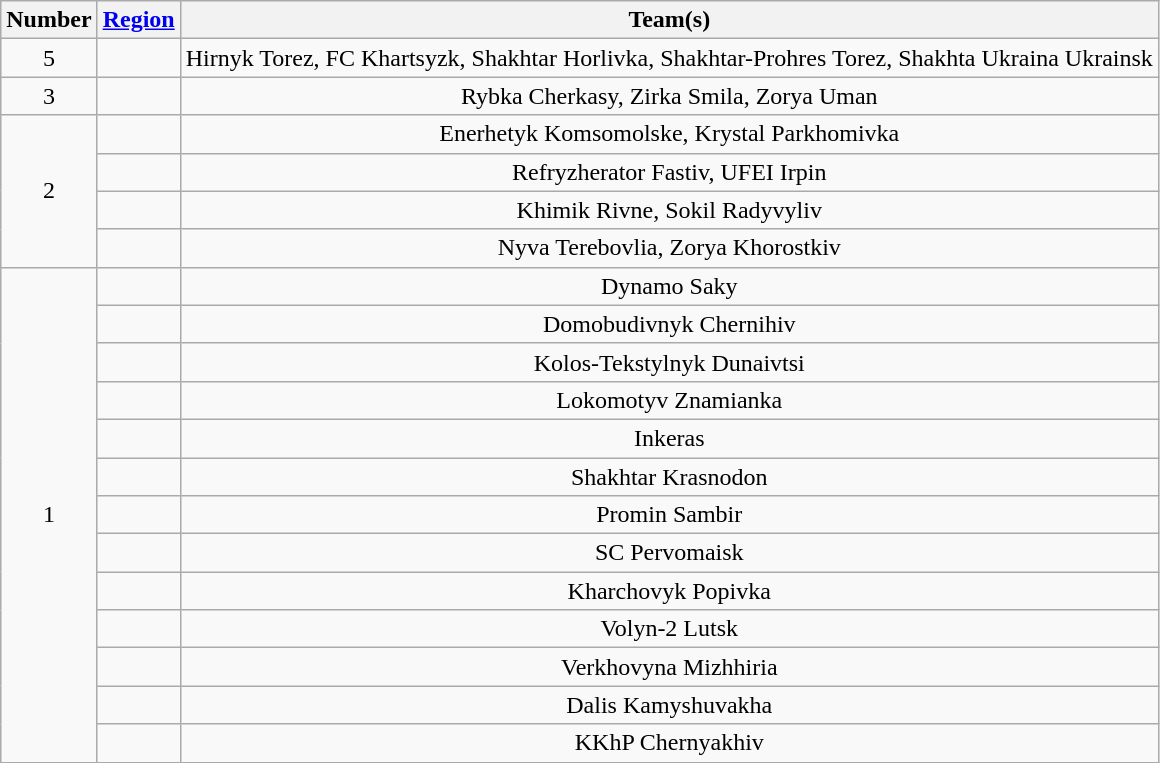<table class="wikitable" style="text-align:center">
<tr>
<th>Number</th>
<th><a href='#'>Region</a></th>
<th>Team(s)</th>
</tr>
<tr>
<td rowspan="1">5</td>
<td align="left"></td>
<td>Hirnyk Torez, FC Khartsyzk, Shakhtar Horlivka, Shakhtar-Prohres Torez, Shakhta Ukraina Ukrainsk</td>
</tr>
<tr>
<td rowspan="1">3</td>
<td align="left"></td>
<td>Rybka Cherkasy, Zirka Smila, Zorya Uman</td>
</tr>
<tr>
<td rowspan="4">2</td>
<td align="left"></td>
<td>Enerhetyk Komsomolske, Krystal Parkhomivka</td>
</tr>
<tr>
<td align="left"></td>
<td>Refryzherator Fastiv, UFEI Irpin</td>
</tr>
<tr>
<td align="left"></td>
<td>Khimik Rivne, Sokil Radyvyliv</td>
</tr>
<tr>
<td align="left"></td>
<td>Nyva Terebovlia, Zorya Khorostkiv</td>
</tr>
<tr>
<td rowspan="16">1</td>
<td align="left"></td>
<td>Dynamo Saky</td>
</tr>
<tr>
<td align="left"></td>
<td>Domobudivnyk Chernihiv</td>
</tr>
<tr>
<td align="left"></td>
<td>Kolos-Tekstylnyk Dunaivtsi</td>
</tr>
<tr>
<td align="left"></td>
<td>Lokomotyv Znamianka</td>
</tr>
<tr>
<td align="left"></td>
<td>Inkeras</td>
</tr>
<tr>
<td align="left"></td>
<td>Shakhtar Krasnodon</td>
</tr>
<tr>
<td align="left"></td>
<td>Promin Sambir</td>
</tr>
<tr>
<td align="left"></td>
<td>SC Pervomaisk</td>
</tr>
<tr>
<td align="left"></td>
<td>Kharchovyk Popivka</td>
</tr>
<tr>
<td align="left"></td>
<td>Volyn-2 Lutsk</td>
</tr>
<tr>
<td align="left"></td>
<td>Verkhovyna Mizhhiria</td>
</tr>
<tr>
<td align="left"></td>
<td>Dalis Kamyshuvakha</td>
</tr>
<tr>
<td align="left"></td>
<td>KKhP Chernyakhiv</td>
</tr>
</table>
